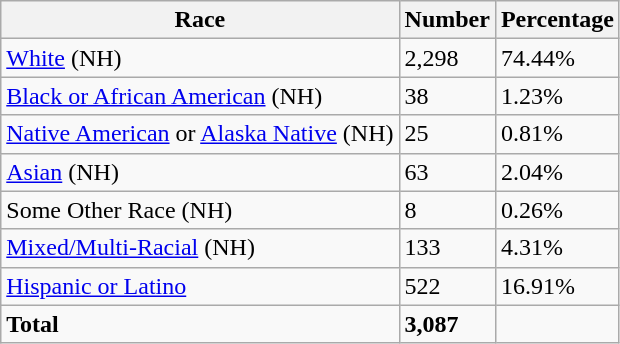<table class="wikitable">
<tr>
<th>Race</th>
<th>Number</th>
<th>Percentage</th>
</tr>
<tr>
<td><a href='#'>White</a> (NH)</td>
<td>2,298</td>
<td>74.44%</td>
</tr>
<tr>
<td><a href='#'>Black or African American</a> (NH)</td>
<td>38</td>
<td>1.23%</td>
</tr>
<tr>
<td><a href='#'>Native American</a> or <a href='#'>Alaska Native</a> (NH)</td>
<td>25</td>
<td>0.81%</td>
</tr>
<tr>
<td><a href='#'>Asian</a> (NH)</td>
<td>63</td>
<td>2.04%</td>
</tr>
<tr>
<td>Some Other Race (NH)</td>
<td>8</td>
<td>0.26%</td>
</tr>
<tr>
<td><a href='#'>Mixed/Multi-Racial</a> (NH)</td>
<td>133</td>
<td>4.31%</td>
</tr>
<tr>
<td><a href='#'>Hispanic or Latino</a></td>
<td>522</td>
<td>16.91%</td>
</tr>
<tr>
<td><strong>Total</strong></td>
<td><strong>3,087</strong></td>
<td></td>
</tr>
</table>
